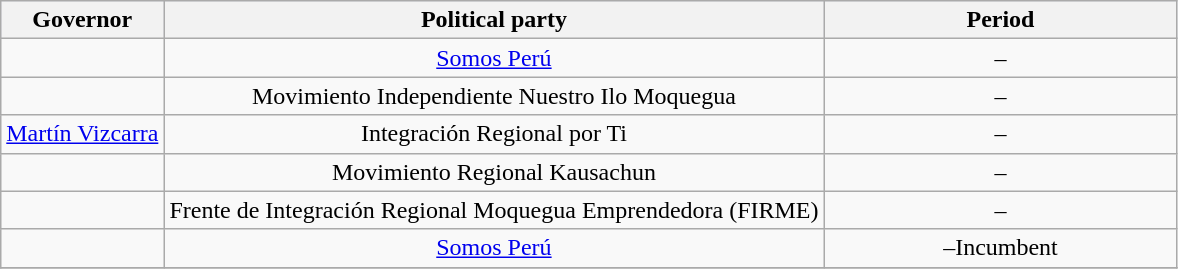<table class=wikitable>
<tr style="text-align:center; background:#e6e9ff;">
<th>Governor</th>
<th>Political party</th>
<th width=30%>Period<br></th>
</tr>
<tr>
<td align="center"></td>
<td align="center"><a href='#'>Somos Perú</a></td>
<td align="center">–<br></td>
</tr>
<tr>
<td align="center"></td>
<td align="center">Movimiento Independiente Nuestro Ilo Moquegua</td>
<td align="center">–<br></td>
</tr>
<tr>
<td align="center"><a href='#'>Martín Vizcarra</a></td>
<td align="center">Integración Regional por Ti</td>
<td align="center">–<br></td>
</tr>
<tr>
<td align="center"></td>
<td align="center">Movimiento Regional Kausachun</td>
<td align="center">–<br></td>
</tr>
<tr>
<td align="center"></td>
<td align="center">Frente de Integración Regional Moquegua Emprendedora (FIRME)</td>
<td align="center">–<br></td>
</tr>
<tr>
<td align="center"></td>
<td align="center"><a href='#'>Somos Perú</a></td>
<td align="center">–Incumbent<br></td>
</tr>
<tr>
</tr>
</table>
